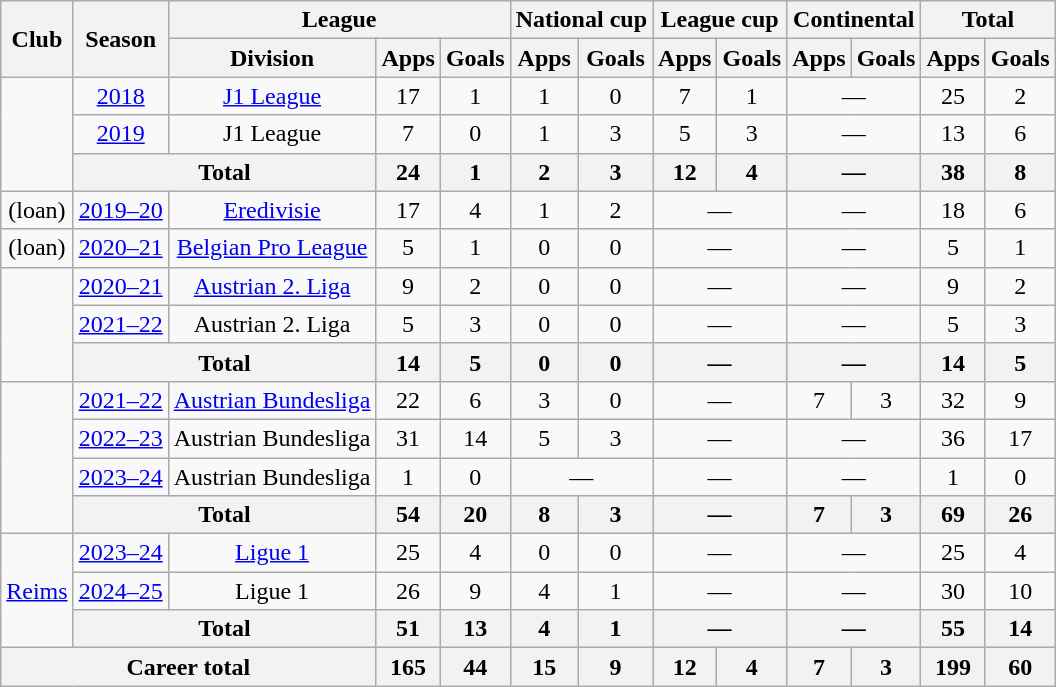<table class="wikitable" style="text-align:center">
<tr>
<th rowspan="2">Club</th>
<th rowspan="2">Season</th>
<th colspan="3">League</th>
<th colspan="2">National cup</th>
<th colspan="2">League cup</th>
<th colspan="2">Continental</th>
<th colspan="2">Total</th>
</tr>
<tr>
<th>Division</th>
<th>Apps</th>
<th>Goals</th>
<th>Apps</th>
<th>Goals</th>
<th>Apps</th>
<th>Goals</th>
<th>Apps</th>
<th>Goals</th>
<th>Apps</th>
<th>Goals</th>
</tr>
<tr>
<td rowspan="3"></td>
<td><a href='#'>2018</a></td>
<td><a href='#'>J1 League</a></td>
<td>17</td>
<td>1</td>
<td>1</td>
<td>0</td>
<td>7</td>
<td>1</td>
<td colspan="2">—</td>
<td>25</td>
<td>2</td>
</tr>
<tr>
<td><a href='#'>2019</a></td>
<td>J1 League</td>
<td>7</td>
<td>0</td>
<td>1</td>
<td>3</td>
<td>5</td>
<td>3</td>
<td colspan="2">—</td>
<td>13</td>
<td>6</td>
</tr>
<tr>
<th colspan="2">Total</th>
<th>24</th>
<th>1</th>
<th>2</th>
<th>3</th>
<th>12</th>
<th>4</th>
<th colspan="2">—</th>
<th>38</th>
<th>8</th>
</tr>
<tr>
<td> (loan)</td>
<td><a href='#'>2019–20</a></td>
<td><a href='#'>Eredivisie</a></td>
<td>17</td>
<td>4</td>
<td>1</td>
<td>2</td>
<td colspan="2">—</td>
<td colspan="2">—</td>
<td>18</td>
<td>6</td>
</tr>
<tr>
<td> (loan)</td>
<td><a href='#'>2020–21</a></td>
<td><a href='#'>Belgian Pro League</a></td>
<td>5</td>
<td>1</td>
<td>0</td>
<td>0</td>
<td colspan="2">—</td>
<td colspan="2">—</td>
<td>5</td>
<td>1</td>
</tr>
<tr>
<td rowspan="3"></td>
<td><a href='#'>2020–21</a></td>
<td><a href='#'>Austrian 2. Liga</a></td>
<td>9</td>
<td>2</td>
<td>0</td>
<td>0</td>
<td colspan="2">—</td>
<td colspan="2">—</td>
<td>9</td>
<td>2</td>
</tr>
<tr>
<td><a href='#'>2021–22</a></td>
<td>Austrian 2. Liga</td>
<td>5</td>
<td>3</td>
<td>0</td>
<td>0</td>
<td colspan="2">—</td>
<td colspan="2">—</td>
<td>5</td>
<td>3</td>
</tr>
<tr>
<th colspan="2">Total</th>
<th>14</th>
<th>5</th>
<th>0</th>
<th>0</th>
<th colspan="2">—</th>
<th colspan="2">—</th>
<th>14</th>
<th>5</th>
</tr>
<tr>
<td rowspan="4"></td>
<td><a href='#'>2021–22</a></td>
<td><a href='#'>Austrian Bundesliga</a></td>
<td>22</td>
<td>6</td>
<td>3</td>
<td>0</td>
<td colspan="2">—</td>
<td>7</td>
<td>3</td>
<td>32</td>
<td>9</td>
</tr>
<tr>
<td><a href='#'>2022–23</a></td>
<td>Austrian Bundesliga</td>
<td>31</td>
<td>14</td>
<td>5</td>
<td>3</td>
<td colspan="2">—</td>
<td colspan="2">—</td>
<td>36</td>
<td>17</td>
</tr>
<tr>
<td><a href='#'>2023–24</a></td>
<td>Austrian Bundesliga</td>
<td>1</td>
<td>0</td>
<td colspan="2">—</td>
<td colspan="2">—</td>
<td colspan="2">—</td>
<td>1</td>
<td>0</td>
</tr>
<tr>
<th colspan="2">Total</th>
<th>54</th>
<th>20</th>
<th>8</th>
<th>3</th>
<th colspan="2">—</th>
<th>7</th>
<th>3</th>
<th>69</th>
<th>26</th>
</tr>
<tr>
<td rowspan="3"><a href='#'>Reims</a></td>
<td><a href='#'>2023–24</a></td>
<td><a href='#'>Ligue 1</a></td>
<td>25</td>
<td>4</td>
<td>0</td>
<td>0</td>
<td colspan="2">—</td>
<td colspan="2">—</td>
<td>25</td>
<td>4</td>
</tr>
<tr>
<td><a href='#'>2024–25</a></td>
<td>Ligue 1</td>
<td>26</td>
<td>9</td>
<td>4</td>
<td>1</td>
<td colspan="2">—</td>
<td colspan="2">—</td>
<td>30</td>
<td>10</td>
</tr>
<tr>
<th colspan="2">Total</th>
<th>51</th>
<th>13</th>
<th>4</th>
<th>1</th>
<th colspan="2">—</th>
<th colspan="2">—</th>
<th>55</th>
<th>14</th>
</tr>
<tr>
<th colspan="3">Career total</th>
<th>165</th>
<th>44</th>
<th>15</th>
<th>9</th>
<th>12</th>
<th>4</th>
<th>7</th>
<th>3</th>
<th>199</th>
<th>60</th>
</tr>
</table>
